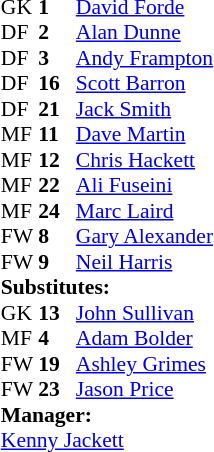<table cellspacing="0" cellpadding="0" style="font-size:90%; margin:auto;">
<tr>
<td colspan="4"></td>
</tr>
<tr>
<th width="25"></th>
<th width="25"></th>
</tr>
<tr>
<td>GK</td>
<td><strong>1</strong></td>
<td> <a href='#'>David Forde</a></td>
</tr>
<tr>
<td>DF</td>
<td><strong>2</strong></td>
<td> <a href='#'>Alan Dunne</a></td>
</tr>
<tr>
<td>DF</td>
<td><strong>3</strong></td>
<td> <a href='#'>Andy Frampton</a></td>
<td></td>
</tr>
<tr>
<td>DF</td>
<td><strong>16</strong></td>
<td> <a href='#'>Scott Barron</a></td>
<td></td>
</tr>
<tr>
<td>DF</td>
<td><strong>21</strong></td>
<td> <a href='#'>Jack Smith</a></td>
</tr>
<tr>
<td>MF</td>
<td><strong>11</strong></td>
<td> <a href='#'>Dave Martin</a></td>
<td></td>
<td></td>
</tr>
<tr>
<td>MF</td>
<td><strong>12</strong></td>
<td> <a href='#'>Chris Hackett</a></td>
</tr>
<tr>
<td>MF</td>
<td><strong>22</strong></td>
<td> <a href='#'>Ali Fuseini</a></td>
</tr>
<tr>
<td>MF</td>
<td><strong>24</strong></td>
<td> <a href='#'>Marc Laird</a></td>
<td></td>
</tr>
<tr>
<td>FW</td>
<td><strong>8</strong></td>
<td> <a href='#'>Gary Alexander</a></td>
<td></td>
<td></td>
</tr>
<tr>
<td>FW</td>
<td><strong>9</strong></td>
<td> <a href='#'>Neil Harris</a></td>
<td></td>
<td></td>
</tr>
<tr>
<td colspan=4><strong>Substitutes:</strong></td>
</tr>
<tr>
<td>GK</td>
<td><strong>13</strong></td>
<td> <a href='#'>John Sullivan</a></td>
</tr>
<tr>
<td>MF</td>
<td><strong>4</strong></td>
<td> <a href='#'>Adam Bolder</a></td>
<td></td>
<td></td>
</tr>
<tr>
<td>FW</td>
<td><strong>19</strong></td>
<td> <a href='#'>Ashley Grimes</a></td>
<td></td>
<td></td>
</tr>
<tr>
<td>FW</td>
<td><strong>23</strong></td>
<td> <a href='#'>Jason Price</a></td>
<td></td>
<td></td>
</tr>
<tr>
<td colspan=4><strong>Manager:</strong></td>
</tr>
<tr>
<td colspan="4"> <a href='#'>Kenny Jackett</a></td>
</tr>
</table>
